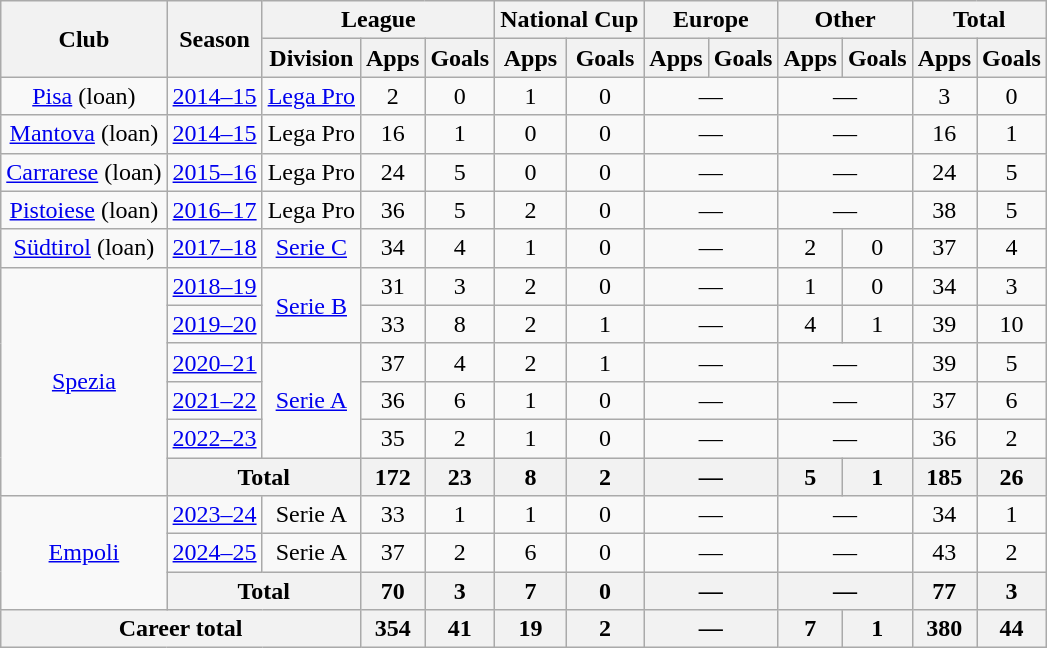<table class="wikitable" style="text-align:center">
<tr>
<th rowspan="2">Club</th>
<th rowspan="2">Season</th>
<th colspan="3">League</th>
<th colspan="2">National Cup</th>
<th colspan="2">Europe</th>
<th colspan="2">Other</th>
<th colspan="2">Total</th>
</tr>
<tr>
<th>Division</th>
<th>Apps</th>
<th>Goals</th>
<th>Apps</th>
<th>Goals</th>
<th>Apps</th>
<th>Goals</th>
<th>Apps</th>
<th>Goals</th>
<th>Apps</th>
<th>Goals</th>
</tr>
<tr>
<td><a href='#'>Pisa</a> (loan)</td>
<td><a href='#'>2014–15</a></td>
<td><a href='#'>Lega Pro</a></td>
<td>2</td>
<td>0</td>
<td>1</td>
<td>0</td>
<td colspan="2">—</td>
<td colspan="2">—</td>
<td>3</td>
<td>0</td>
</tr>
<tr>
<td><a href='#'>Mantova</a> (loan)</td>
<td><a href='#'>2014–15</a></td>
<td>Lega Pro</td>
<td>16</td>
<td>1</td>
<td>0</td>
<td>0</td>
<td colspan="2">—</td>
<td colspan="2">—</td>
<td>16</td>
<td>1</td>
</tr>
<tr>
<td><a href='#'>Carrarese</a> (loan)</td>
<td><a href='#'>2015–16</a></td>
<td>Lega Pro</td>
<td>24</td>
<td>5</td>
<td>0</td>
<td>0</td>
<td colspan="2">—</td>
<td colspan="2">—</td>
<td>24</td>
<td>5</td>
</tr>
<tr>
<td><a href='#'>Pistoiese</a> (loan)</td>
<td><a href='#'>2016–17</a></td>
<td>Lega Pro</td>
<td>36</td>
<td>5</td>
<td>2</td>
<td>0</td>
<td colspan="2">—</td>
<td colspan="2">—</td>
<td>38</td>
<td>5</td>
</tr>
<tr>
<td><a href='#'>Südtirol</a> (loan)</td>
<td><a href='#'>2017–18</a></td>
<td><a href='#'>Serie C</a></td>
<td>34</td>
<td>4</td>
<td>1</td>
<td>0</td>
<td colspan="2">—</td>
<td>2</td>
<td>0</td>
<td>37</td>
<td>4</td>
</tr>
<tr>
<td rowspan="6"><a href='#'>Spezia</a></td>
<td><a href='#'>2018–19</a></td>
<td rowspan="2"><a href='#'>Serie B</a></td>
<td>31</td>
<td>3</td>
<td>2</td>
<td>0</td>
<td colspan="2">—</td>
<td>1</td>
<td>0</td>
<td>34</td>
<td>3</td>
</tr>
<tr>
<td><a href='#'>2019–20</a></td>
<td>33</td>
<td>8</td>
<td>2</td>
<td>1</td>
<td colspan="2">—</td>
<td>4</td>
<td>1</td>
<td>39</td>
<td>10</td>
</tr>
<tr>
<td><a href='#'>2020–21</a></td>
<td rowspan="3"><a href='#'>Serie A</a></td>
<td>37</td>
<td>4</td>
<td>2</td>
<td>1</td>
<td colspan="2">—</td>
<td colspan="2">—</td>
<td>39</td>
<td>5</td>
</tr>
<tr>
<td><a href='#'>2021–22</a></td>
<td>36</td>
<td>6</td>
<td>1</td>
<td>0</td>
<td colspan="2">—</td>
<td colspan="2">—</td>
<td>37</td>
<td>6</td>
</tr>
<tr>
<td><a href='#'>2022–23</a></td>
<td>35</td>
<td>2</td>
<td>1</td>
<td>0</td>
<td colspan="2">—</td>
<td colspan="2">—</td>
<td>36</td>
<td>2</td>
</tr>
<tr>
<th colspan="2">Total</th>
<th>172</th>
<th>23</th>
<th>8</th>
<th>2</th>
<th colspan="2">—</th>
<th>5</th>
<th>1</th>
<th>185</th>
<th>26</th>
</tr>
<tr>
<td rowspan="3"><a href='#'>Empoli</a></td>
<td><a href='#'>2023–24</a></td>
<td>Serie A</td>
<td>33</td>
<td>1</td>
<td>1</td>
<td>0</td>
<td colspan="2">—</td>
<td colspan="2">—</td>
<td>34</td>
<td>1</td>
</tr>
<tr>
<td><a href='#'>2024–25</a></td>
<td>Serie A</td>
<td>37</td>
<td>2</td>
<td>6</td>
<td>0</td>
<td colspan="2">—</td>
<td colspan="2">—</td>
<td>43</td>
<td>2</td>
</tr>
<tr>
<th colspan="2">Total</th>
<th>70</th>
<th>3</th>
<th>7</th>
<th>0</th>
<th colspan="2">—</th>
<th colspan="2">—</th>
<th>77</th>
<th>3</th>
</tr>
<tr>
<th colspan="3">Career total</th>
<th>354</th>
<th>41</th>
<th>19</th>
<th>2</th>
<th colspan="2">—</th>
<th>7</th>
<th>1</th>
<th>380</th>
<th>44</th>
</tr>
</table>
